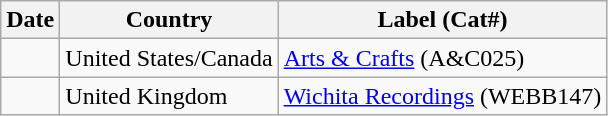<table class="wikitable">
<tr>
<th>Date</th>
<th>Country</th>
<th>Label (Cat#)</th>
</tr>
<tr>
<td></td>
<td>United States/Canada</td>
<td><a href='#'>Arts & Crafts</a> (A&C025)</td>
</tr>
<tr>
<td></td>
<td>United Kingdom</td>
<td><a href='#'>Wichita Recordings</a> (WEBB147)</td>
</tr>
</table>
